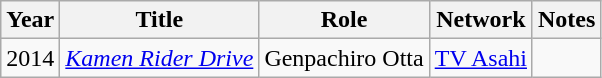<table class="wikitable">
<tr>
<th>Year</th>
<th>Title</th>
<th>Role</th>
<th>Network</th>
<th>Notes</th>
</tr>
<tr>
<td>2014</td>
<td><em><a href='#'>Kamen Rider Drive</a></em></td>
<td>Genpachiro Otta</td>
<td><a href='#'>TV Asahi</a></td>
<td></td>
</tr>
</table>
